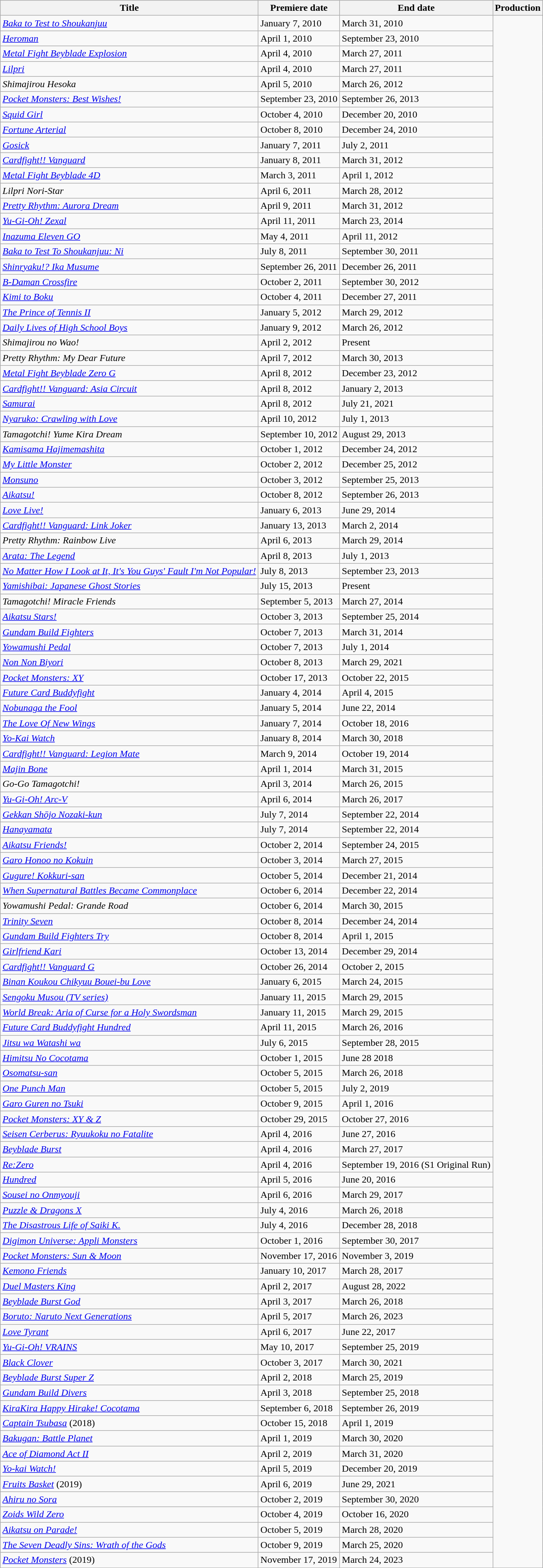<table class="wikitable sortable">
<tr>
<th>Title</th>
<th>Premiere date</th>
<th>End date</th>
<th>Production</th>
</tr>
<tr>
<td><em><a href='#'>Baka to Test to Shoukanjuu</a></em></td>
<td>January 7, 2010</td>
<td>March 31, 2010</td>
</tr>
<tr>
<td><em><a href='#'>Heroman</a></em></td>
<td>April 1, 2010</td>
<td>September 23, 2010</td>
</tr>
<tr>
<td><em><a href='#'>Metal Fight Beyblade Explosion</a></em></td>
<td>April 4, 2010</td>
<td>March 27, 2011</td>
</tr>
<tr>
<td><em><a href='#'>Lilpri</a></em></td>
<td>April 4, 2010</td>
<td>March 27, 2011</td>
</tr>
<tr>
<td><em>Shimajirou Hesoka</em></td>
<td>April 5, 2010</td>
<td>March 26, 2012</td>
</tr>
<tr>
<td><em><a href='#'>Pocket Monsters: Best Wishes!</a></em></td>
<td>September 23, 2010</td>
<td>September 26, 2013</td>
</tr>
<tr>
<td><em><a href='#'>Squid Girl</a></em></td>
<td>October 4, 2010</td>
<td>December 20, 2010</td>
</tr>
<tr>
<td><em><a href='#'>Fortune Arterial</a></em></td>
<td>October 8, 2010</td>
<td>December 24, 2010</td>
</tr>
<tr>
<td><em><a href='#'>Gosick</a></em></td>
<td>January 7, 2011</td>
<td>July 2, 2011</td>
</tr>
<tr>
<td><em><a href='#'>Cardfight!! Vanguard</a></em></td>
<td>January 8, 2011</td>
<td>March 31, 2012</td>
</tr>
<tr>
<td><em><a href='#'>Metal Fight Beyblade 4D</a></em></td>
<td>March 3, 2011</td>
<td>April 1, 2012</td>
</tr>
<tr>
<td><em>Lilpri Nori-Star</em></td>
<td>April 6, 2011</td>
<td>March 28, 2012</td>
</tr>
<tr>
<td><em><a href='#'>Pretty Rhythm: Aurora Dream</a></em></td>
<td>April 9, 2011</td>
<td>March 31, 2012</td>
</tr>
<tr>
<td><em><a href='#'>Yu-Gi-Oh! Zexal</a></em></td>
<td>April 11, 2011</td>
<td>March 23, 2014</td>
</tr>
<tr>
<td><em><a href='#'>Inazuma Eleven GO</a></em></td>
<td>May 4, 2011</td>
<td>April 11, 2012</td>
</tr>
<tr>
<td><em><a href='#'>Baka to Test To Shoukanjuu: Ni</a></em></td>
<td>July 8, 2011</td>
<td>September 30, 2011</td>
</tr>
<tr>
<td><em><a href='#'>Shinryaku!? Ika Musume</a></em></td>
<td>September 26, 2011</td>
<td>December 26, 2011</td>
</tr>
<tr>
<td><em><a href='#'>B-Daman Crossfire</a></em></td>
<td>October 2, 2011</td>
<td>September 30, 2012</td>
</tr>
<tr>
<td><em><a href='#'>Kimi to Boku</a></em></td>
<td>October 4, 2011</td>
<td>December 27, 2011</td>
</tr>
<tr>
<td><em><a href='#'>The Prince of Tennis II</a></em></td>
<td>January 5, 2012</td>
<td>March 29, 2012</td>
</tr>
<tr>
<td><em><a href='#'>Daily Lives of High School Boys</a></em></td>
<td>January 9, 2012</td>
<td>March 26, 2012</td>
</tr>
<tr>
<td><em>Shimajirou no Wao!</em></td>
<td>April 2, 2012</td>
<td>Present</td>
</tr>
<tr>
<td><em>Pretty Rhythm: My Dear Future</em></td>
<td>April 7, 2012</td>
<td>March 30, 2013</td>
</tr>
<tr>
<td><em><a href='#'>Metal Fight Beyblade Zero G</a></em></td>
<td>April 8, 2012</td>
<td>December 23, 2012</td>
</tr>
<tr>
<td><em><a href='#'>Cardfight!! Vanguard: Asia Circuit</a></em></td>
<td>April 8, 2012</td>
<td>January 2, 2013</td>
</tr>
<tr>
<td><em><a href='#'>Samurai</a></em></td>
<td>April 8, 2012</td>
<td>July 21, 2021</td>
</tr>
<tr>
<td><em><a href='#'>Nyaruko: Crawling with Love</a></em></td>
<td>April 10, 2012</td>
<td>July 1, 2013</td>
</tr>
<tr>
<td><em>Tamagotchi! Yume Kira Dream</em></td>
<td>September 10, 2012</td>
<td>August 29, 2013</td>
</tr>
<tr>
<td><em><a href='#'>Kamisama Hajimemashita</a></em></td>
<td>October 1, 2012</td>
<td>December 24, 2012</td>
</tr>
<tr>
<td><em><a href='#'>My Little Monster</a></em></td>
<td>October 2, 2012</td>
<td>December 25, 2012</td>
</tr>
<tr>
<td><em><a href='#'>Monsuno</a></em></td>
<td>October 3, 2012</td>
<td>September 25, 2013</td>
</tr>
<tr>
<td><em><a href='#'>Aikatsu!</a></em></td>
<td>October 8, 2012</td>
<td>September 26, 2013</td>
</tr>
<tr>
<td><em><a href='#'>Love Live!</a></em></td>
<td>January 6, 2013</td>
<td>June 29, 2014</td>
</tr>
<tr>
<td><em><a href='#'>Cardfight!! Vanguard: Link Joker</a></em></td>
<td>January 13, 2013</td>
<td>March 2, 2014</td>
</tr>
<tr>
<td><em>Pretty Rhythm: Rainbow Live</em></td>
<td>April 6, 2013</td>
<td>March 29, 2014</td>
</tr>
<tr>
<td><em><a href='#'>Arata: The Legend</a></em></td>
<td>April 8, 2013</td>
<td>July 1, 2013</td>
</tr>
<tr>
<td><em><a href='#'>No Matter How I Look at It, It's You Guys' Fault I'm Not Popular!</a></em></td>
<td>July 8, 2013</td>
<td>September 23, 2013</td>
</tr>
<tr>
<td><em><a href='#'>Yamishibai: Japanese Ghost Stories</a></em></td>
<td>July 15, 2013</td>
<td>Present</td>
</tr>
<tr>
<td><em>Tamagotchi! Miracle Friends</em></td>
<td>September 5, 2013</td>
<td>March 27, 2014</td>
</tr>
<tr>
<td><em><a href='#'>Aikatsu Stars!</a></em></td>
<td>October 3, 2013</td>
<td>September 25, 2014</td>
</tr>
<tr>
<td><em><a href='#'>Gundam Build Fighters</a></em></td>
<td>October 7, 2013</td>
<td>March 31, 2014</td>
</tr>
<tr>
<td><em><a href='#'>Yowamushi Pedal</a></em></td>
<td>October 7, 2013</td>
<td>July 1, 2014</td>
</tr>
<tr>
<td><em><a href='#'>Non Non Biyori</a></em></td>
<td>October 8, 2013</td>
<td>March 29, 2021</td>
</tr>
<tr>
<td><em><a href='#'>Pocket Monsters: XY</a></em></td>
<td>October 17, 2013</td>
<td>October 22, 2015</td>
</tr>
<tr>
<td><em><a href='#'>Future Card Buddyfight</a></em></td>
<td>January 4, 2014</td>
<td>April 4, 2015</td>
</tr>
<tr>
<td><em><a href='#'>Nobunaga the Fool</a></em></td>
<td>January 5, 2014</td>
<td>June 22, 2014</td>
</tr>
<tr>
<td><em><a href='#'>The Love Of New Wings</a></em></td>
<td>January 7, 2014</td>
<td>October 18, 2016</td>
</tr>
<tr>
<td><em><a href='#'>Yo-Kai Watch</a></em></td>
<td>January 8, 2014</td>
<td>March 30, 2018</td>
</tr>
<tr>
<td><em><a href='#'>Cardfight!! Vanguard: Legion Mate</a></em></td>
<td>March 9, 2014</td>
<td>October 19, 2014</td>
</tr>
<tr>
<td><em><a href='#'>Majin Bone</a></em></td>
<td>April 1, 2014</td>
<td>March 31, 2015</td>
</tr>
<tr>
<td><em>Go-Go Tamagotchi!</em></td>
<td>April 3, 2014</td>
<td>March 26, 2015</td>
</tr>
<tr>
<td><em><a href='#'>Yu-Gi-Oh! Arc-V</a></em></td>
<td>April 6, 2014</td>
<td>March 26, 2017</td>
</tr>
<tr>
<td><em><a href='#'>Gekkan Shōjo Nozaki-kun</a></em></td>
<td>July 7, 2014</td>
<td>September 22, 2014</td>
</tr>
<tr>
<td><em><a href='#'>Hanayamata</a></em></td>
<td>July 7, 2014</td>
<td>September 22, 2014</td>
</tr>
<tr>
<td><em><a href='#'>Aikatsu Friends!</a></em></td>
<td>October 2, 2014</td>
<td>September 24, 2015</td>
</tr>
<tr>
<td><em><a href='#'>Garo Honoo no Kokuin</a></em></td>
<td>October 3, 2014</td>
<td>March 27, 2015</td>
</tr>
<tr>
<td><em><a href='#'>Gugure! Kokkuri-san</a></em></td>
<td>October 5, 2014</td>
<td>December 21, 2014</td>
</tr>
<tr>
<td><em><a href='#'>When Supernatural Battles Became Commonplace</a></em></td>
<td>October 6, 2014</td>
<td>December 22, 2014</td>
</tr>
<tr>
<td><em>Yowamushi Pedal: Grande Road</em></td>
<td>October 6, 2014</td>
<td>March 30, 2015</td>
</tr>
<tr>
<td><em><a href='#'>Trinity Seven</a></em></td>
<td>October 8, 2014</td>
<td>December 24, 2014</td>
</tr>
<tr>
<td><em><a href='#'>Gundam Build Fighters Try</a></em></td>
<td>October 8, 2014</td>
<td>April 1, 2015</td>
</tr>
<tr>
<td><em><a href='#'>Girlfriend Kari</a></em></td>
<td>October 13, 2014</td>
<td>December 29, 2014</td>
</tr>
<tr>
<td><em><a href='#'>Cardfight!! Vanguard G</a></em></td>
<td>October 26, 2014</td>
<td>October 2, 2015</td>
</tr>
<tr>
<td><em><a href='#'>Binan Koukou Chikyuu Bouei-bu Love</a></em></td>
<td>January 6, 2015</td>
<td>March 24, 2015</td>
</tr>
<tr>
<td><em><a href='#'>Sengoku Musou (TV series)</a></em></td>
<td>January 11, 2015</td>
<td>March 29, 2015</td>
</tr>
<tr>
<td><em><a href='#'>World Break: Aria of Curse for a Holy Swordsman</a></em></td>
<td>January 11, 2015</td>
<td>March 29, 2015</td>
</tr>
<tr>
<td><em><a href='#'>Future Card Buddyfight Hundred</a></em></td>
<td>April 11, 2015</td>
<td>March 26, 2016</td>
</tr>
<tr>
<td><em><a href='#'>Jitsu wa Watashi wa</a></em></td>
<td>July 6, 2015</td>
<td>September 28, 2015</td>
</tr>
<tr>
<td><em><a href='#'>Himitsu No Cocotama</a></em></td>
<td>October 1, 2015</td>
<td>June 28 2018</td>
</tr>
<tr>
<td><em><a href='#'>Osomatsu-san</a></em></td>
<td>October 5, 2015</td>
<td>March 26, 2018</td>
</tr>
<tr>
<td><em><a href='#'>One Punch Man</a></em></td>
<td>October 5, 2015</td>
<td>July 2, 2019</td>
</tr>
<tr>
<td><em><a href='#'>Garo Guren no Tsuki</a></em></td>
<td>October 9, 2015</td>
<td>April 1, 2016</td>
</tr>
<tr>
<td><em><a href='#'>Pocket Monsters: XY & Z</a></em></td>
<td>October 29, 2015</td>
<td>October 27, 2016</td>
</tr>
<tr>
<td><em><a href='#'>Seisen Cerberus: Ryuukoku no Fatalite</a></em></td>
<td>April 4, 2016</td>
<td>June 27, 2016</td>
</tr>
<tr>
<td><em><a href='#'>Beyblade Burst</a></em></td>
<td>April 4, 2016</td>
<td>March 27, 2017</td>
</tr>
<tr>
<td><em><a href='#'>Re:Zero</a></em></td>
<td>April 4, 2016</td>
<td>September 19, 2016 (S1 Original Run)</td>
</tr>
<tr>
<td><em><a href='#'>Hundred</a></em></td>
<td>April 5, 2016</td>
<td>June 20, 2016</td>
</tr>
<tr>
<td><em><a href='#'>Sousei no Onmyouji</a></em></td>
<td>April 6, 2016</td>
<td>March 29, 2017</td>
</tr>
<tr>
<td><em><a href='#'>Puzzle & Dragons X</a></em></td>
<td>July 4, 2016</td>
<td>March 26, 2018</td>
</tr>
<tr>
<td><em><a href='#'>The Disastrous Life of Saiki K.</a></em></td>
<td>July 4, 2016</td>
<td>December 28, 2018</td>
</tr>
<tr>
<td><em><a href='#'>Digimon Universe: Appli Monsters</a></em></td>
<td>October 1, 2016</td>
<td>September 30, 2017</td>
</tr>
<tr>
<td><em><a href='#'>Pocket Monsters: Sun & Moon</a></em></td>
<td>November 17, 2016</td>
<td>November 3, 2019</td>
</tr>
<tr>
<td><em><a href='#'>Kemono Friends</a></em></td>
<td>January 10, 2017</td>
<td>March 28, 2017</td>
</tr>
<tr>
<td><em><a href='#'>Duel Masters King</a></em></td>
<td>April 2, 2017</td>
<td>August 28, 2022</td>
</tr>
<tr>
<td><em><a href='#'>Beyblade Burst God</a></em></td>
<td>April 3, 2017</td>
<td>March 26, 2018</td>
</tr>
<tr>
<td><em><a href='#'>Boruto: Naruto Next Generations</a></em></td>
<td>April 5, 2017</td>
<td>March 26, 2023</td>
</tr>
<tr>
<td><em><a href='#'>Love Tyrant</a></em></td>
<td>April 6, 2017</td>
<td>June 22, 2017</td>
</tr>
<tr>
<td><em><a href='#'>Yu-Gi-Oh! VRAINS</a></em></td>
<td>May 10, 2017</td>
<td>September 25, 2019</td>
</tr>
<tr>
<td><em><a href='#'>Black Clover</a></em></td>
<td>October 3, 2017</td>
<td>March 30, 2021</td>
</tr>
<tr>
<td><em><a href='#'>Beyblade Burst Super Z</a></em></td>
<td>April 2, 2018</td>
<td>March 25, 2019</td>
</tr>
<tr>
<td><em><a href='#'>Gundam Build Divers</a></em></td>
<td>April 3, 2018</td>
<td>September 25, 2018</td>
</tr>
<tr>
<td><em><a href='#'>KiraKira Happy Hirake! Cocotama</a></em></td>
<td>September 6, 2018</td>
<td>September 26, 2019</td>
</tr>
<tr>
<td><em><a href='#'>Captain Tsubasa</a></em> (2018)</td>
<td>October 15, 2018</td>
<td>April 1, 2019</td>
</tr>
<tr>
<td><em><a href='#'>Bakugan: Battle Planet</a></em></td>
<td>April 1, 2019</td>
<td>March 30, 2020</td>
</tr>
<tr>
<td><em><a href='#'>Ace of Diamond Act II</a></em></td>
<td>April 2, 2019</td>
<td>March 31, 2020</td>
</tr>
<tr>
<td><em><a href='#'>Yo-kai Watch!</a></em></td>
<td>April 5, 2019</td>
<td>December 20, 2019</td>
</tr>
<tr>
<td><em><a href='#'>Fruits Basket</a></em> (2019)</td>
<td>April 6, 2019</td>
<td>June 29, 2021</td>
</tr>
<tr>
<td><em><a href='#'>Ahiru no Sora</a></em></td>
<td>October 2, 2019</td>
<td>September 30, 2020</td>
</tr>
<tr>
<td><em><a href='#'>Zoids Wild Zero</a></em></td>
<td>October 4, 2019</td>
<td>October 16, 2020</td>
</tr>
<tr>
<td><em><a href='#'>Aikatsu on Parade!</a></em></td>
<td>October 5, 2019</td>
<td>March 28, 2020</td>
</tr>
<tr>
<td><em><a href='#'>The Seven Deadly Sins: Wrath of the Gods</a></em></td>
<td>October 9, 2019</td>
<td>March 25, 2020</td>
</tr>
<tr>
<td><em><a href='#'>Pocket Monsters</a></em> (2019)</td>
<td>November 17, 2019</td>
<td>March 24, 2023</td>
</tr>
</table>
